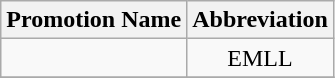<table class="wikitable">
<tr>
<th>Promotion Name</th>
<th>Abbreviation</th>
</tr>
<tr>
<td></td>
<td align=center>EMLL</td>
</tr>
<tr>
</tr>
</table>
